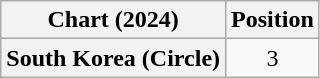<table class="wikitable plainrowheaders" style="text-align:center">
<tr>
<th scope="col">Chart (2024)</th>
<th scope="col">Position</th>
</tr>
<tr>
<th scope="row">South Korea (Circle)</th>
<td>3</td>
</tr>
</table>
